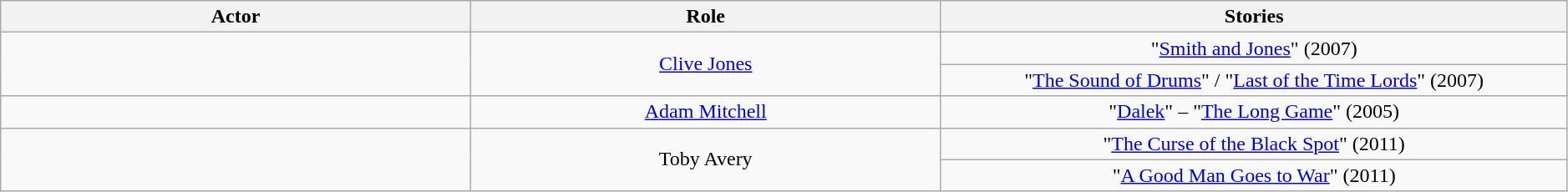<table class="wikitable plainrowheaders sortable" style="text-align:center; width:99%;">
<tr>
<th style="width:30%;">Actor</th>
<th scope="col" style="width:30%;">Role</th>
<th scope="col" style="width:40%;">Stories</th>
</tr>
<tr>
<td scope="row" rowspan="2"></td>
<td rowspan="2"><a href='#'>Clive Jones</a></td>
<td data-sort-value="179">"<a href='#'>Smith and Jones</a>" (2007)</td>
</tr>
<tr>
<td data-sort-value="187b">"<a href='#'>The Sound of Drums</a>" / "<a href='#'>Last of the Time Lords</a>" (2007)</td>
</tr>
<tr>
<td scope="row"></td>
<td><a href='#'>Adam Mitchell</a></td>
<td data-sort-value="161">"<a href='#'>Dalek</a>" – "<a href='#'>The Long Game</a>" (2005)</td>
</tr>
<tr>
<td scope="row" rowspan="2"></td>
<td rowspan="2">Toby Avery</td>
<td data-sort-value="215">"<a href='#'>The Curse of the Black Spot</a>" (2011)</td>
</tr>
<tr>
<td data-sort-value="218">"<a href='#'>A Good Man Goes to War</a>" (2011)</td>
</tr>
</table>
